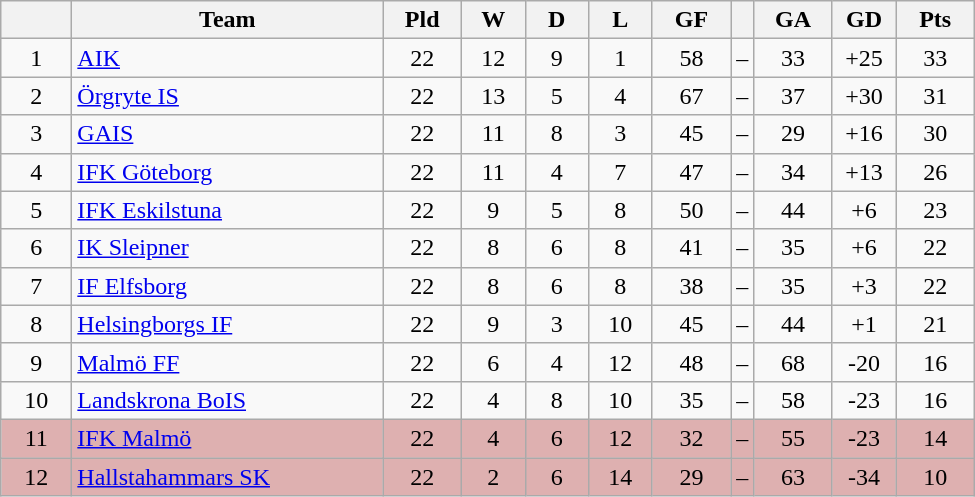<table class="wikitable" style="text-align: center;">
<tr>
<th style="width: 40px;"></th>
<th style="width: 200px;">Team</th>
<th style="width: 45px;">Pld</th>
<th style="width: 35px;">W</th>
<th style="width: 35px;">D</th>
<th style="width: 35px;">L</th>
<th style="width: 45px;">GF</th>
<th></th>
<th style="width: 45px;">GA</th>
<th style="width: 35px;">GD</th>
<th style="width: 45px;">Pts</th>
</tr>
<tr>
<td>1</td>
<td style="text-align: left;"><a href='#'>AIK</a></td>
<td>22</td>
<td>12</td>
<td>9</td>
<td>1</td>
<td>58</td>
<td>–</td>
<td>33</td>
<td>+25</td>
<td>33</td>
</tr>
<tr>
<td>2</td>
<td style="text-align: left;"><a href='#'>Örgryte IS</a></td>
<td>22</td>
<td>13</td>
<td>5</td>
<td>4</td>
<td>67</td>
<td>–</td>
<td>37</td>
<td>+30</td>
<td>31</td>
</tr>
<tr>
<td>3</td>
<td style="text-align: left;"><a href='#'>GAIS</a></td>
<td>22</td>
<td>11</td>
<td>8</td>
<td>3</td>
<td>45</td>
<td>–</td>
<td>29</td>
<td>+16</td>
<td>30</td>
</tr>
<tr>
<td>4</td>
<td style="text-align: left;"><a href='#'>IFK Göteborg</a></td>
<td>22</td>
<td>11</td>
<td>4</td>
<td>7</td>
<td>47</td>
<td>–</td>
<td>34</td>
<td>+13</td>
<td>26</td>
</tr>
<tr>
<td>5</td>
<td style="text-align: left;"><a href='#'>IFK Eskilstuna</a></td>
<td>22</td>
<td>9</td>
<td>5</td>
<td>8</td>
<td>50</td>
<td>–</td>
<td>44</td>
<td>+6</td>
<td>23</td>
</tr>
<tr>
<td>6</td>
<td style="text-align: left;"><a href='#'>IK Sleipner</a></td>
<td>22</td>
<td>8</td>
<td>6</td>
<td>8</td>
<td>41</td>
<td>–</td>
<td>35</td>
<td>+6</td>
<td>22</td>
</tr>
<tr>
<td>7</td>
<td style="text-align: left;"><a href='#'>IF Elfsborg</a></td>
<td>22</td>
<td>8</td>
<td>6</td>
<td>8</td>
<td>38</td>
<td>–</td>
<td>35</td>
<td>+3</td>
<td>22</td>
</tr>
<tr>
<td>8</td>
<td style="text-align: left;"><a href='#'>Helsingborgs IF</a></td>
<td>22</td>
<td>9</td>
<td>3</td>
<td>10</td>
<td>45</td>
<td>–</td>
<td>44</td>
<td>+1</td>
<td>21</td>
</tr>
<tr>
<td>9</td>
<td style="text-align: left;"><a href='#'>Malmö FF</a></td>
<td>22</td>
<td>6</td>
<td>4</td>
<td>12</td>
<td>48</td>
<td>–</td>
<td>68</td>
<td>-20</td>
<td>16</td>
</tr>
<tr>
<td>10</td>
<td style="text-align: left;"><a href='#'>Landskrona BoIS</a></td>
<td>22</td>
<td>4</td>
<td>8</td>
<td>10</td>
<td>35</td>
<td>–</td>
<td>58</td>
<td>-23</td>
<td>16</td>
</tr>
<tr style="background: #deb0b0">
<td>11</td>
<td style="text-align: left;"><a href='#'>IFK Malmö</a></td>
<td>22</td>
<td>4</td>
<td>6</td>
<td>12</td>
<td>32</td>
<td>–</td>
<td>55</td>
<td>-23</td>
<td>14</td>
</tr>
<tr style="background: #deb0b0">
<td>12</td>
<td style="text-align: left;"><a href='#'>Hallstahammars SK</a></td>
<td>22</td>
<td>2</td>
<td>6</td>
<td>14</td>
<td>29</td>
<td>–</td>
<td>63</td>
<td>-34</td>
<td>10</td>
</tr>
</table>
